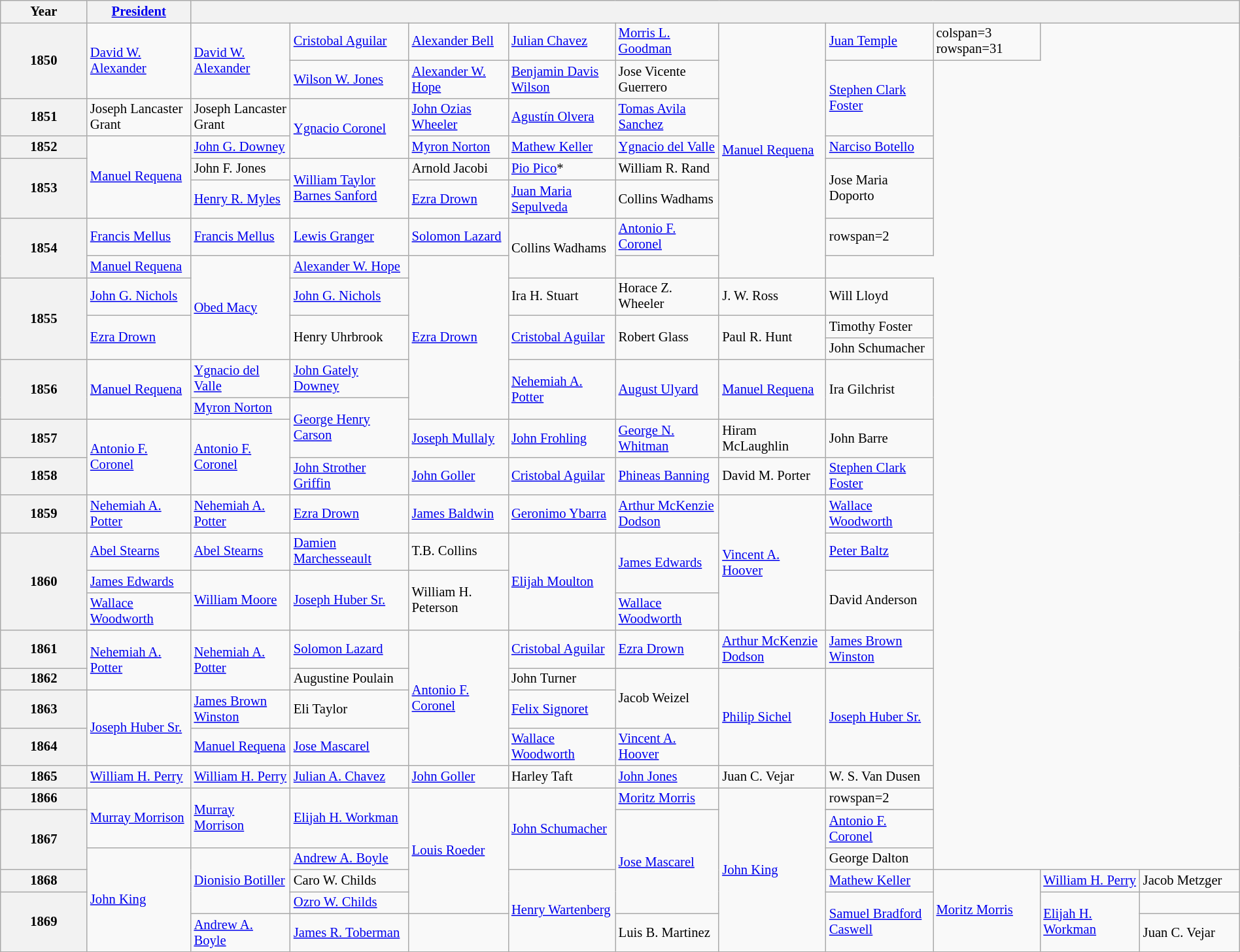<table class="wikitable" width=100% style="font-size: 86%;">
<tr>
<th width="4.6%">Year</th>
<th !rowspan=1 width="4.6%"><a href='#'>President</a></th>
<th colspan="10" align="left"></th>
</tr>
<tr>
<th rowspan=2>1850</th>
<td rowspan="3" width="5.3%"><a href='#'>David W. Alexander</a></td>
<td rowspan="3" width="5.3%"><a href='#'>David W. Alexander</a></td>
<td width="5.3%"><a href='#'>Cristobal Aguilar</a></td>
<td width="5.3%"><a href='#'>Alexander Bell</a></td>
<td width="5.3%"><a href='#'>Julian Chavez</a></td>
<td width="5.3%"><a href='#'>Morris L. Goodman</a></td>
<td rowspan="9" width="5.3%"><a href='#'>Manuel Requena</a></td>
<td width="5.3%"><a href='#'>Juan Temple</a></td>
<td>colspan=3 rowspan=31 </td>
</tr>
<tr>
<td width="5.3%"><a href='#'>Wilson W. Jones</a></td>
<td rowspan="2" width="5.3%"><a href='#'>Alexander W. Hope</a></td>
<td width="5.3%"><a href='#'>Benjamin Davis Wilson</a></td>
<td width="5.3%">Jose Vicente Guerrero</td>
<td width="5.3%" rowspan=3><a href='#'>Stephen Clark Foster</a></td>
</tr>
<tr>
<th rowspan=2>1851</th>
<td width="5.3%" rowspan=3><a href='#'>Ygnacio Coronel</a></td>
<td width="5.3%" rowspan=2><a href='#'>Agustín Olvera</a></td>
<td width="5.3%" rowspan=2><a href='#'>Tomas Avila Sanchez</a></td>
</tr>
<tr>
<td width="5.3%">Joseph Lancaster Grant</td>
<td width="5.3%">Joseph Lancaster Grant</td>
<td width="5.3%"><a href='#'>John Ozias Wheeler</a></td>
</tr>
<tr>
<th>1852</th>
<td rowspan="3" width="5.3%"><a href='#'>Manuel Requena</a></td>
<td width="5.3%"><a href='#'>John G. Downey</a></td>
<td width="5.3%"><a href='#'>Myron Norton</a></td>
<td width="5.3%"><a href='#'>Mathew Keller</a></td>
<td width="5.3%"><a href='#'>Ygnacio del Valle</a></td>
<td width="5.3%"><a href='#'>Narciso Botello</a></td>
</tr>
<tr>
<th rowspan=2>1853</th>
<td width="5.3%">John F. Jones</td>
<td width="5.3%" rowspan=2><a href='#'>William Taylor Barnes Sanford</a></td>
<td width="5.3%">Arnold Jacobi</td>
<td width="5.3%"><a href='#'>Pio Pico</a>*</td>
<td width="5.3%">William R. Rand</td>
<td width="5.3%" rowspan=2>Jose Maria Doporto</td>
</tr>
<tr>
<td width="5.3%"><a href='#'>Henry R. Myles</a></td>
<td width="5.3%"><a href='#'>Ezra Drown</a></td>
<td width="5.3%"><a href='#'>Juan Maria Sepulveda</a></td>
<td width="5.3%">Collins Wadhams</td>
</tr>
<tr>
<th rowspan=2>1854</th>
<td width="5.3%"><a href='#'>Francis Mellus</a></td>
<td width="5.3%"><a href='#'>Francis Mellus</a></td>
<td width="5.3%"><a href='#'>Lewis Granger</a></td>
<td width="5.3%"><a href='#'>Solomon Lazard</a></td>
<td width="5.3%" rowspan=2>Collins Wadhams</td>
<td width="5.3%"><a href='#'>Antonio F. Coronel</a></td>
<td>rowspan=2</td>
</tr>
<tr>
<td width="5.3%"><a href='#'>Manuel Requena</a></td>
<td width="5.3%" rowspan=4><a href='#'>Obed Macy</a></td>
<td width="5.3%"><a href='#'>Alexander W. Hope</a></td>
<td width="5.3%" rowspan=6><a href='#'>Ezra Drown</a></td>
<td></td>
</tr>
<tr>
<th rowspan=3>1855</th>
<td width="5.3%" rowspan=1><a href='#'>John G. Nichols</a></td>
<td width="5.3%" rowspan=1><a href='#'>John G. Nichols</a></td>
<td width="5.3%">Ira H. Stuart</td>
<td width="5.3%">Horace Z. Wheeler</td>
<td width="5.3%">J. W. Ross</td>
<td>Will Lloyd</td>
</tr>
<tr>
<td width="5.3%" rowspan=2><a href='#'>Ezra Drown</a></td>
<td rowspan=2>Henry Uhrbrook</td>
<td width="5.3%" rowspan=2><a href='#'>Cristobal Aguilar</a></td>
<td width="5.3%" rowspan=2>Robert Glass</td>
<td width="5.3%" rowspan=2>Paul R. Hunt</td>
<td>Timothy Foster</td>
</tr>
<tr>
<td>John Schumacher</td>
</tr>
<tr>
<th rowspan=2>1856</th>
<td width="5.3%" rowspan=2><a href='#'>Manuel Requena</a></td>
<td width="5.3%"><a href='#'>Ygnacio del Valle</a></td>
<td width="5.3%"><a href='#'>John Gately Downey</a></td>
<td width="5.3%" rowspan=2><a href='#'>Nehemiah A. Potter</a></td>
<td width="5.3%" rowspan=3><a href='#'>August Ulyard</a></td>
<td width="5.3%" rowspan=2><a href='#'>Manuel Requena</a></td>
<td width="5.3%" rowspan=2>Ira Gilchrist</td>
</tr>
<tr>
<td width="5.3%"><a href='#'>Myron Norton</a></td>
<td width="5.3%" rowspan=3><a href='#'>George Henry Carson</a></td>
</tr>
<tr>
<th rowspan=2>1857</th>
<td width="5.3%" rowspan=3><a href='#'>Antonio F. Coronel</a></td>
<td width="5.3%" rowspan=3><a href='#'>Antonio F. Coronel</a></td>
<td width="5.3%" rowspan=2><a href='#'>Joseph Mullaly</a></td>
<td width="5.3%" rowspan=2><a href='#'>John Frohling</a></td>
<td width="5.3%" rowspan=2>Hiram McLaughlin</td>
<td width="5.3%" rowspan=2>John Barre</td>
</tr>
<tr>
<td width="5.3%" rowspan=1><a href='#'>George N. Whitman</a></td>
</tr>
<tr>
<th>1858</th>
<td width="5.3%" rowspan=1><a href='#'>John Strother Griffin</a></td>
<td width="5.3%" rowspan=1><a href='#'>John Goller</a></td>
<td width="5.3%" rowspan=1><a href='#'>Cristobal Aguilar</a></td>
<td width="5.3%" rowspan=1><a href='#'>Phineas Banning</a></td>
<td width="5.3%" rowspan=2>David M. Porter</td>
<td width="5.3%" rowspan=1><a href='#'>Stephen Clark Foster</a></td>
</tr>
<tr>
<th rowspan=2>1859</th>
<td width="5.3%" rowspan=2><a href='#'>Nehemiah A. Potter</a></td>
<td width="5.3%" rowspan=2><a href='#'>Nehemiah A. Potter</a></td>
<td width="5.3%" rowspan=2><a href='#'>Ezra Drown</a></td>
<td width="5.3%" rowspan=2><a href='#'>James Baldwin</a></td>
<td width="5.3%" rowspan=2><a href='#'>Geronimo Ybarra</a></td>
<td width="5.3%" rowspan=2><a href='#'>Arthur McKenzie Dodson</a></td>
<td width="5.3%" rowspan=2><a href='#'>Wallace Woodworth</a></td>
</tr>
<tr>
<td width="5.3%" rowspan=4><a href='#'>Vincent A. Hoover</a></td>
</tr>
<tr>
<th rowspan=3>1860</th>
<td><a href='#'>Abel Stearns</a></td>
<td><a href='#'>Abel Stearns</a></td>
<td><a href='#'>Damien Marchesseault</a></td>
<td>T.B. Collins</td>
<td rowspan=3><a href='#'>Elijah Moulton</a></td>
<td rowspan=2><a href='#'>James Edwards</a></td>
<td><a href='#'>Peter Baltz</a></td>
</tr>
<tr>
<td><a href='#'>James Edwards</a></td>
<td rowspan=2><a href='#'>William Moore</a></td>
<td rowspan=2><a href='#'>Joseph Huber Sr.</a></td>
<td rowspan=2>William H. Peterson</td>
<td rowspan=2>David Anderson</td>
</tr>
<tr>
<td><a href='#'>Wallace Woodworth</a></td>
<td><a href='#'>Wallace Woodworth</a></td>
</tr>
<tr>
<th>1861</th>
<td rowspan=2><a href='#'>Nehemiah A. Potter</a></td>
<td rowspan=2><a href='#'>Nehemiah A. Potter</a></td>
<td><a href='#'>Solomon Lazard</a></td>
<td rowspan=4><a href='#'>Antonio F. Coronel</a></td>
<td><a href='#'>Cristobal Aguilar</a></td>
<td><a href='#'>Ezra Drown</a></td>
<td><a href='#'>Arthur McKenzie Dodson</a></td>
<td><a href='#'>James Brown Winston</a></td>
</tr>
<tr>
<th>1862</th>
<td>Augustine Poulain</td>
<td>John Turner</td>
<td rowspan=2>Jacob Weizel</td>
<td rowspan=3><a href='#'>Philip Sichel</a></td>
<td rowspan=3><a href='#'>Joseph Huber Sr.</a></td>
</tr>
<tr>
<th>1863</th>
<td rowspan=2><a href='#'>Joseph Huber Sr.</a></td>
<td><a href='#'>James Brown Winston</a></td>
<td>Eli Taylor</td>
<td><a href='#'>Felix Signoret</a></td>
</tr>
<tr>
<th>1864</th>
<td><a href='#'>Manuel Requena</a></td>
<td><a href='#'>Jose Mascarel</a></td>
<td><a href='#'>Wallace Woodworth</a></td>
<td><a href='#'>Vincent A. Hoover</a></td>
</tr>
<tr>
<th>1865</th>
<td><a href='#'>William H. Perry</a></td>
<td><a href='#'>William H. Perry</a></td>
<td><a href='#'>Julian A. Chavez</a></td>
<td><a href='#'>John Goller</a></td>
<td>Harley Taft</td>
<td><a href='#'>John Jones</a></td>
<td>Juan C. Vejar</td>
<td>W. S. Van Dusen</td>
</tr>
<tr>
<th rowspan=2>1866</th>
<td rowspan=3><a href='#'>Murray Morrison</a></td>
<td rowspan=3><a href='#'>Murray Morrison</a></td>
<td rowspan=3><a href='#'>Elijah H. Workman</a></td>
<td rowspan=6><a href='#'>Louis Roeder</a></td>
<td rowspan=4><a href='#'>John Schumacher</a></td>
<td><a href='#'>Moritz Morris</a></td>
<td rowspan=7><a href='#'>John King</a></td>
<td>rowspan=2 </td>
</tr>
<tr>
<td rowspan=5><a href='#'>Jose Mascarel</a></td>
</tr>
<tr>
<th rowspan=2>1867</th>
<td><a href='#'>Antonio F. Coronel</a></td>
</tr>
<tr>
<td rowspan=4><a href='#'>John King</a></td>
<td rowspan=3><a href='#'>Dionisio Botiller</a></td>
<td><a href='#'>Andrew A. Boyle</a></td>
<td>George Dalton</td>
</tr>
<tr>
<th>1868</th>
<td>Caro W. Childs</td>
<td rowspan=3><a href='#'>Henry Wartenberg</a></td>
<td><a href='#'>Mathew Keller</a></td>
<td width="5.3%" rowspan=3><a href='#'>Moritz Morris</a></td>
<td width="5.3%"><a href='#'>William H. Perry</a></td>
<td width="5.3%">Jacob Metzger</td>
</tr>
<tr>
<th rowspan=2>1869</th>
<td><a href='#'>Ozro W. Childs</a></td>
<td rowspan=2><a href='#'>Samuel Bradford Caswell</a></td>
<td rowspan=2><a href='#'>Elijah H. Workman</a></td>
<td></td>
</tr>
<tr>
<td><a href='#'>Andrew A. Boyle</a></td>
<td><a href='#'>James R. Toberman</a></td>
<td></td>
<td>Luis B. Martinez</td>
<td>Juan C. Vejar</td>
</tr>
</table>
